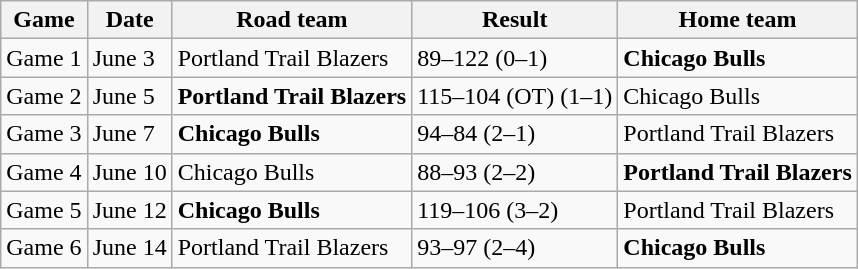<table class="wikitable">
<tr>
<th>Game</th>
<th>Date</th>
<th>Road team</th>
<th>Result</th>
<th>Home team</th>
</tr>
<tr>
<td>Game 1</td>
<td>June 3</td>
<td>Portland Trail Blazers</td>
<td>89–122 (0–1)</td>
<td><strong>Chicago Bulls</strong></td>
</tr>
<tr>
<td>Game 2</td>
<td>June 5</td>
<td><strong>Portland Trail Blazers</strong></td>
<td>115–104 (OT) (1–1)</td>
<td>Chicago Bulls</td>
</tr>
<tr>
<td>Game 3</td>
<td>June 7</td>
<td><strong>Chicago Bulls</strong></td>
<td>94–84 (2–1)</td>
<td>Portland Trail Blazers</td>
</tr>
<tr>
<td>Game 4</td>
<td>June 10</td>
<td>Chicago Bulls</td>
<td>88–93 (2–2)</td>
<td><strong>Portland Trail Blazers</strong></td>
</tr>
<tr>
<td>Game 5</td>
<td>June 12</td>
<td><strong>Chicago Bulls</strong></td>
<td>119–106 (3–2)</td>
<td>Portland Trail Blazers</td>
</tr>
<tr>
<td>Game 6</td>
<td>June 14</td>
<td>Portland Trail Blazers</td>
<td>93–97 (2–4)</td>
<td><strong>Chicago Bulls</strong></td>
</tr>
</table>
